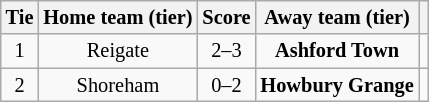<table class="wikitable" style="text-align:center; font-size:85%">
<tr>
<th>Tie</th>
<th>Home team (tier)</th>
<th>Score</th>
<th>Away team (tier)</th>
<th></th>
</tr>
<tr>
<td align="center">1</td>
<td>Reigate</td>
<td align="center">2–3</td>
<td><strong>Ashford Town</strong></td>
<td></td>
</tr>
<tr>
<td align="center">2</td>
<td>Shoreham</td>
<td align="center">0–2</td>
<td><strong>Howbury Grange</strong></td>
<td></td>
</tr>
</table>
